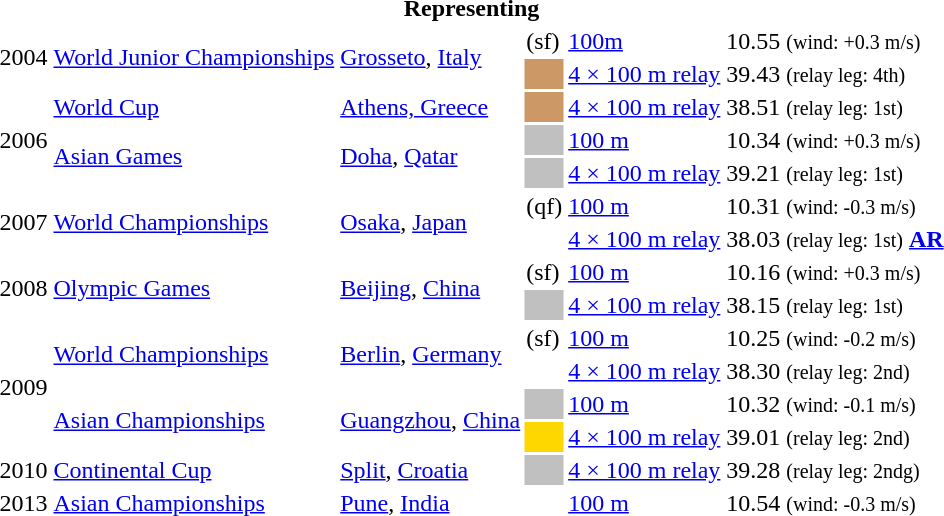<table>
<tr>
<th colspan=6>Representing </th>
</tr>
<tr>
<td rowspan=2>2004</td>
<td rowspan=2><a href='#'>World Junior Championships</a></td>
<td rowspan=2><a href='#'>Grosseto</a>, <a href='#'>Italy</a></td>
<td> (sf)</td>
<td><a href='#'>100m</a></td>
<td>10.55 <small>(wind: +0.3 m/s)</small></td>
</tr>
<tr>
<td bgcolor=cc9966></td>
<td><a href='#'>4 × 100 m relay</a></td>
<td>39.43 <small>(relay leg: 4th)</small></td>
</tr>
<tr>
<td rowspan=3>2006</td>
<td><a href='#'>World Cup</a></td>
<td><a href='#'>Athens, Greece</a></td>
<td bgcolor=cc9966></td>
<td><a href='#'>4 × 100 m relay</a></td>
<td>38.51 <small>(relay leg: 1st)</small></td>
</tr>
<tr>
<td rowspan=2><a href='#'>Asian Games</a></td>
<td rowspan=2><a href='#'>Doha</a>, <a href='#'>Qatar</a></td>
<td bgcolor="silver"></td>
<td><a href='#'>100 m</a></td>
<td>10.34 <small>(wind: +0.3 m/s)</small></td>
</tr>
<tr>
<td bgcolor=silver></td>
<td><a href='#'>4 × 100 m relay</a></td>
<td>39.21 <small>(relay leg: 1st)</small></td>
</tr>
<tr>
<td rowspan=2>2007</td>
<td rowspan=2><a href='#'>World Championships</a></td>
<td rowspan=2><a href='#'>Osaka</a>, <a href='#'>Japan</a></td>
<td> (qf)</td>
<td><a href='#'>100 m</a></td>
<td>10.31 <small>(wind: -0.3 m/s)</small></td>
</tr>
<tr>
<td></td>
<td><a href='#'>4 × 100 m relay</a></td>
<td>38.03 <small>(relay leg: 1st)</small> <strong><a href='#'>AR</a></strong></td>
</tr>
<tr>
<td rowspan=2>2008</td>
<td rowspan=2><a href='#'>Olympic Games</a></td>
<td rowspan=2><a href='#'>Beijing</a>, <a href='#'>China</a></td>
<td> (sf)</td>
<td><a href='#'>100 m</a></td>
<td>10.16 <small>(wind: +0.3 m/s)</small></td>
</tr>
<tr>
<td bgcolor=silver></td>
<td><a href='#'>4 × 100 m relay</a></td>
<td>38.15 <small>(relay leg: 1st)</small></td>
</tr>
<tr>
<td rowspan=4>2009</td>
<td rowspan=2><a href='#'>World Championships</a></td>
<td rowspan=2><a href='#'>Berlin</a>, <a href='#'>Germany</a></td>
<td> (sf)</td>
<td><a href='#'>100 m</a></td>
<td>10.25 <small>(wind: -0.2 m/s)</small></td>
</tr>
<tr>
<td></td>
<td><a href='#'>4 × 100 m relay</a></td>
<td>38.30 <small>(relay leg: 2nd)</small></td>
</tr>
<tr>
<td rowspan=2><a href='#'>Asian Championships</a></td>
<td rowspan=2><a href='#'>Guangzhou</a>, <a href='#'>China</a></td>
<td bgcolor="silver"></td>
<td><a href='#'>100 m</a></td>
<td>10.32 <small>(wind: -0.1 m/s)</small></td>
</tr>
<tr>
<td bgcolor="gold"></td>
<td><a href='#'>4 × 100 m relay</a></td>
<td>39.01 <small>(relay leg: 2nd)</small></td>
</tr>
<tr>
<td>2010</td>
<td><a href='#'>Continental Cup</a></td>
<td><a href='#'>Split</a>, <a href='#'>Croatia</a></td>
<td bgcolor=silver></td>
<td><a href='#'>4 × 100 m relay</a></td>
<td>39.28 <small>(relay leg: 2ndg)</small></td>
</tr>
<tr>
<td>2013</td>
<td><a href='#'>Asian Championships</a></td>
<td><a href='#'>Pune</a>, <a href='#'>India</a></td>
<td></td>
<td><a href='#'>100 m</a></td>
<td>10.54 <small>(wind: -0.3 m/s)</small></td>
</tr>
<tr>
</tr>
</table>
